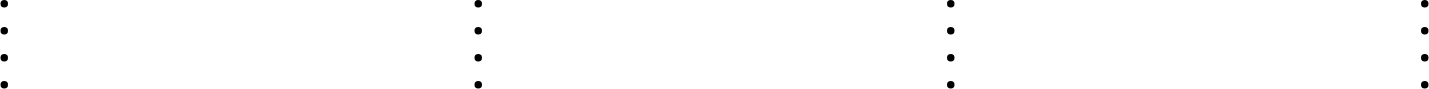<table width=100%>
<tr valign="top">
<td width=25%><br><ul><li></li><li></li><li></li><li></li></ul></td>
<td width=25%><br><ul><li></li><li></li><li></li><li></li></ul></td>
<td width=25%><br><ul><li></li><li></li><li></li><li></li></ul></td>
<td width=25%><br><ul><li></li><li></li><li></li><li></li></ul></td>
</tr>
</table>
